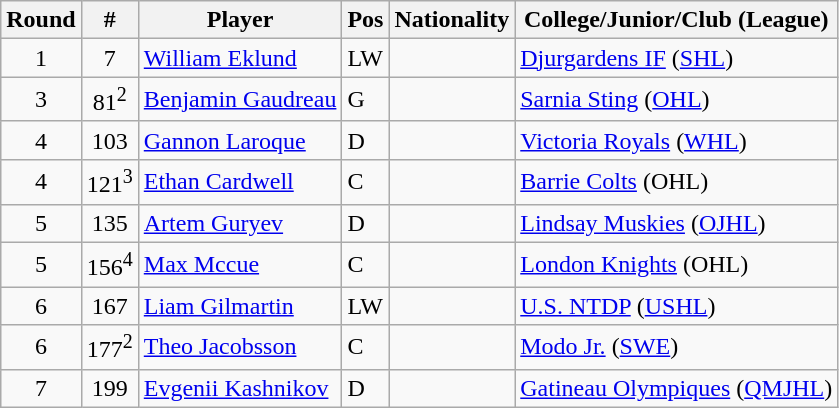<table class="wikitable">
<tr>
<th>Round</th>
<th>#</th>
<th>Player</th>
<th>Pos</th>
<th>Nationality</th>
<th>College/Junior/Club (League)</th>
</tr>
<tr>
<td style="text-align:center;">1</td>
<td style="text-align:center;">7</td>
<td><a href='#'>William Eklund</a></td>
<td>LW</td>
<td></td>
<td><a href='#'>Djurgardens IF</a> (<a href='#'>SHL</a>)</td>
</tr>
<tr>
<td style="text-align:center;">3</td>
<td style="text-align:center;">81<sup>2</sup></td>
<td><a href='#'>Benjamin Gaudreau</a></td>
<td>G</td>
<td></td>
<td><a href='#'>Sarnia Sting</a> (<a href='#'>OHL</a>)</td>
</tr>
<tr>
<td style="text-align:center;">4</td>
<td style="text-align:center;">103</td>
<td><a href='#'>Gannon Laroque</a></td>
<td>D</td>
<td></td>
<td><a href='#'>Victoria Royals</a> (<a href='#'>WHL</a>)</td>
</tr>
<tr>
<td style="text-align:center;">4</td>
<td style="text-align:center;">121<sup>3</sup></td>
<td><a href='#'>Ethan Cardwell</a></td>
<td>C</td>
<td></td>
<td><a href='#'>Barrie Colts</a> (OHL)</td>
</tr>
<tr>
<td style="text-align:center;">5</td>
<td style="text-align:center;">135</td>
<td><a href='#'>Artem Guryev</a></td>
<td>D</td>
<td></td>
<td><a href='#'>Lindsay Muskies</a> (<a href='#'>OJHL</a>)</td>
</tr>
<tr>
<td style="text-align:center;">5</td>
<td style="text-align:center;">156<sup>4</sup></td>
<td><a href='#'>Max Mccue</a></td>
<td>C</td>
<td></td>
<td><a href='#'>London Knights</a> (OHL)</td>
</tr>
<tr>
<td style="text-align:center;">6</td>
<td style="text-align:center;">167</td>
<td><a href='#'>Liam Gilmartin</a></td>
<td>LW</td>
<td></td>
<td><a href='#'>U.S. NTDP</a> (<a href='#'>USHL</a>)</td>
</tr>
<tr>
<td style="text-align:center;">6</td>
<td style="text-align:center;">177<sup>2</sup></td>
<td><a href='#'>Theo Jacobsson</a></td>
<td>C</td>
<td></td>
<td><a href='#'>Modo Jr.</a> (<a href='#'>SWE</a>)</td>
</tr>
<tr>
<td style="text-align:center;">7</td>
<td style="text-align:center;">199</td>
<td><a href='#'>Evgenii Kashnikov</a></td>
<td>D</td>
<td></td>
<td><a href='#'>Gatineau Olympiques</a> (<a href='#'>QMJHL</a>)</td>
</tr>
</table>
